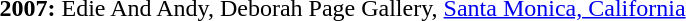<table>
<tr>
<td><strong>2007:</strong></td>
<td>Edie And Andy, Deborah Page Gallery, <a href='#'>Santa Monica, California</a></td>
</tr>
</table>
